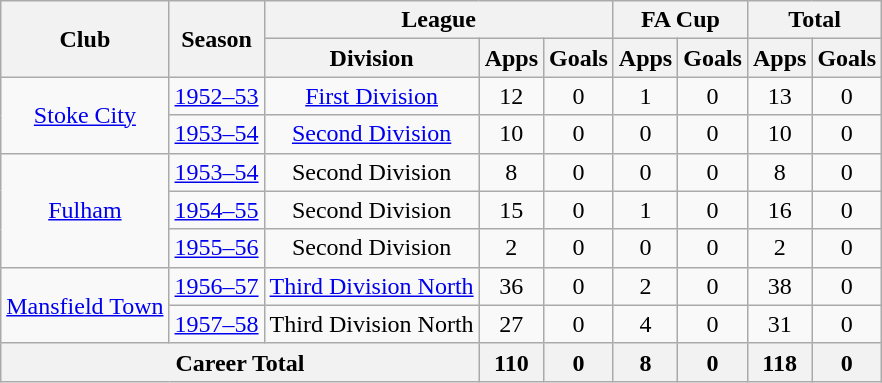<table class="wikitable" style="text-align: center;">
<tr>
<th rowspan="2">Club</th>
<th rowspan="2">Season</th>
<th colspan="3">League</th>
<th colspan="2">FA Cup</th>
<th colspan="2">Total</th>
</tr>
<tr>
<th>Division</th>
<th>Apps</th>
<th>Goals</th>
<th>Apps</th>
<th>Goals</th>
<th>Apps</th>
<th>Goals</th>
</tr>
<tr>
<td rowspan="2"><a href='#'>Stoke City</a></td>
<td><a href='#'>1952–53</a></td>
<td><a href='#'>First Division</a></td>
<td>12</td>
<td>0</td>
<td>1</td>
<td>0</td>
<td>13</td>
<td>0</td>
</tr>
<tr>
<td><a href='#'>1953–54</a></td>
<td><a href='#'>Second Division</a></td>
<td>10</td>
<td>0</td>
<td>0</td>
<td>0</td>
<td>10</td>
<td>0</td>
</tr>
<tr>
<td rowspan="3"><a href='#'>Fulham</a></td>
<td><a href='#'>1953–54</a></td>
<td>Second Division</td>
<td>8</td>
<td>0</td>
<td>0</td>
<td>0</td>
<td>8</td>
<td>0</td>
</tr>
<tr>
<td><a href='#'>1954–55</a></td>
<td>Second Division</td>
<td>15</td>
<td>0</td>
<td>1</td>
<td>0</td>
<td>16</td>
<td>0</td>
</tr>
<tr>
<td><a href='#'>1955–56</a></td>
<td>Second Division</td>
<td>2</td>
<td>0</td>
<td>0</td>
<td>0</td>
<td>2</td>
<td>0</td>
</tr>
<tr>
<td rowspan="2"><a href='#'>Mansfield Town</a></td>
<td><a href='#'>1956–57</a></td>
<td><a href='#'>Third Division North</a></td>
<td>36</td>
<td>0</td>
<td>2</td>
<td>0</td>
<td>38</td>
<td>0</td>
</tr>
<tr>
<td><a href='#'>1957–58</a></td>
<td>Third Division North</td>
<td>27</td>
<td>0</td>
<td>4</td>
<td>0</td>
<td>31</td>
<td>0</td>
</tr>
<tr>
<th colspan="3">Career Total</th>
<th>110</th>
<th>0</th>
<th>8</th>
<th>0</th>
<th>118</th>
<th>0</th>
</tr>
</table>
